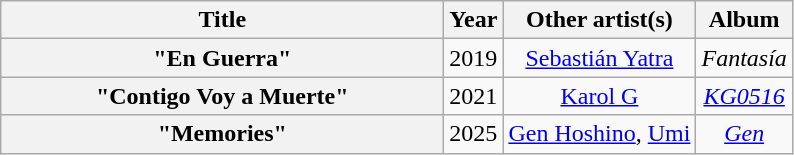<table class="wikitable plainrowheaders" style="text-align:center;">
<tr>
<th scope="col" style="width:18em;">Title</th>
<th scope="col">Year</th>
<th scope="col">Other artist(s)</th>
<th scope="col">Album</th>
</tr>
<tr>
<th scope="row">"En Guerra"</th>
<td>2019</td>
<td><a href='#'>Sebastián Yatra</a></td>
<td><em>Fantasía</em></td>
</tr>
<tr>
<th scope="row">"Contigo Voy a Muerte"</th>
<td>2021</td>
<td><a href='#'>Karol G</a></td>
<td><em><a href='#'>KG0516</a></em></td>
</tr>
<tr>
<th scope="row">"Memories"</th>
<td>2025</td>
<td><a href='#'>Gen Hoshino</a>, <a href='#'>Umi</a></td>
<td><em><a href='#'>Gen</a></em></td>
</tr>
</table>
